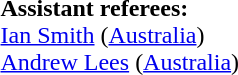<table width=100% style="font-size: 100%">
<tr>
<td><br><strong>Assistant referees:</strong>
<br><a href='#'>Ian Smith</a> (<a href='#'>Australia</a>)
<br><a href='#'>Andrew Lees</a> (<a href='#'>Australia</a>)</td>
</tr>
</table>
